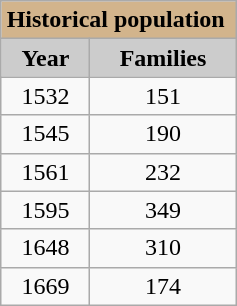<table class="wikitable" style="float:right; margin:0 0 0.5em 1em; text-align:right; font-size:100%;">
<tr>
<th style="background:tan; text-align:center" colspan="2"><span>Historical population</span> </th>
</tr>
<tr style="background:#ccc; text-align:center;">
<td><strong>Year</strong></td>
<td><strong>Families</strong></td>
</tr>
<tr>
<td align=center>1532</td>
<td align=center>151</td>
</tr>
<tr>
<td align=center>1545</td>
<td align=center>190</td>
</tr>
<tr>
<td align=center>1561</td>
<td align=center>232</td>
</tr>
<tr>
<td align=center>1595</td>
<td align=center>349</td>
</tr>
<tr>
<td align=center>1648</td>
<td align=center>310</td>
</tr>
<tr>
<td align=center>1669</td>
<td align=center>174</td>
</tr>
</table>
